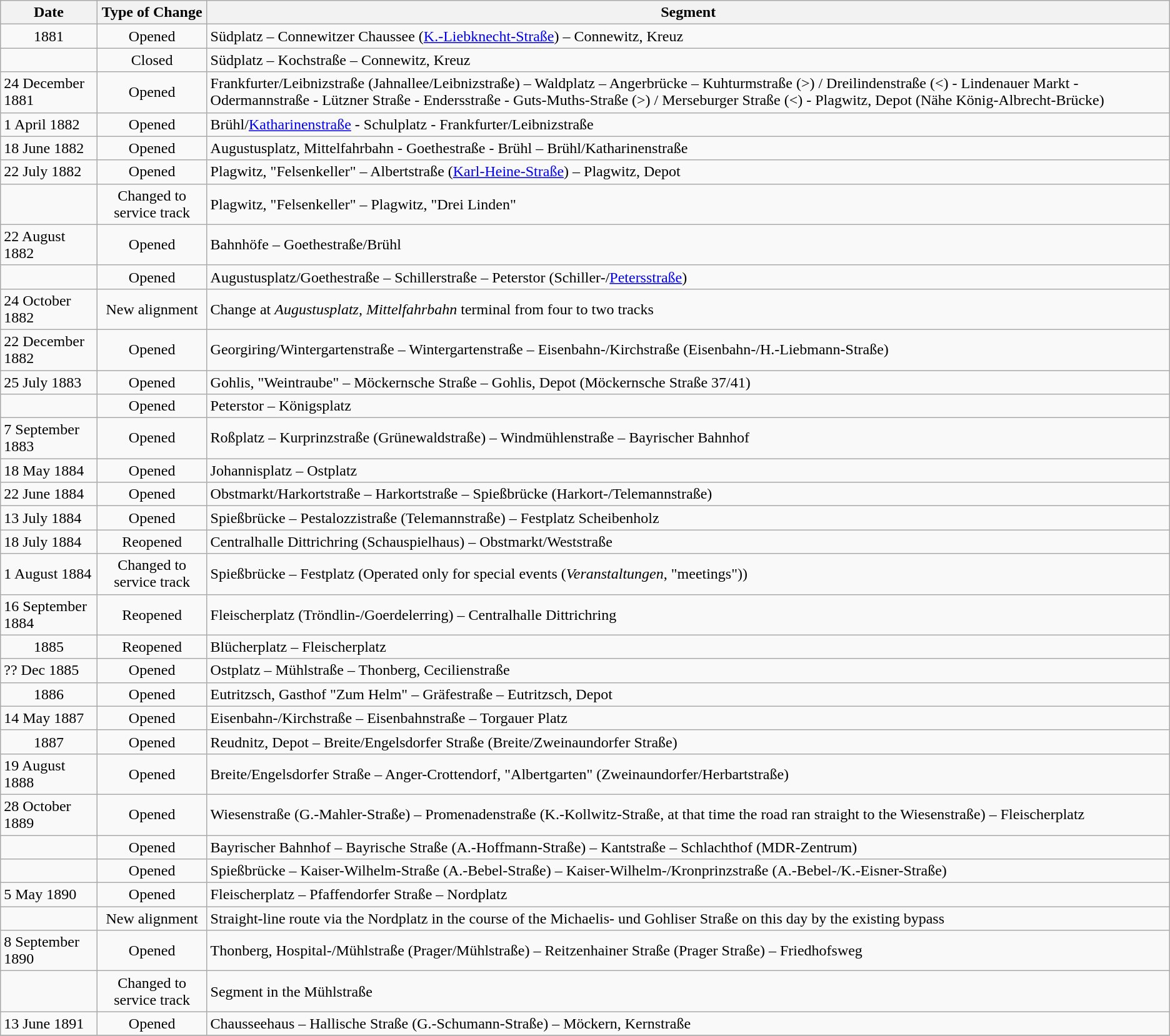<table class="wikitable">
<tr>
<th>Date</th>
<th>Type of Change</th>
<th>Segment</th>
</tr>
<tr>
<td align="center">1881</td>
<td align="center">Opened</td>
<td>Südplatz – Connewitzer Chaussee (<a href='#'>K.-Liebknecht-Straße</a>) – Connewitz, Kreuz</td>
</tr>
<tr>
<td></td>
<td align="center">Closed</td>
<td>Südplatz – Kochstraße – Connewitz, Kreuz</td>
</tr>
<tr>
<td>24 December 1881</td>
<td align="center">Opened</td>
<td>Frankfurter/Leibnizstraße (Jahnallee/Leibnizstraße) – Waldplatz – Angerbrücke – Kuhturmstraße (>) / Dreilindenstraße (<) - Lindenauer Markt - Odermannstraße - Lützner Straße - Endersstraße - Guts-Muths-Straße (>) / Merseburger Straße (<) - Plagwitz, Depot (Nähe König-Albrecht-Brücke)</td>
</tr>
<tr>
<td>1 April 1882</td>
<td align="center">Opened</td>
<td>Brühl/<a href='#'>Katharinenstraße</a> - Schulplatz - Frankfurter/Leibnizstraße</td>
</tr>
<tr>
<td>18 June 1882</td>
<td align="center">Opened</td>
<td>Augustusplatz, Mittelfahrbahn - Goethestraße - Brühl – Brühl/Katharinenstraße</td>
</tr>
<tr>
<td>22 July 1882</td>
<td align="center">Opened</td>
<td>Plagwitz, "Felsenkeller" – Albertstraße (<a href='#'>Karl-Heine-Straße</a>) – Plagwitz, Depot</td>
</tr>
<tr>
<td></td>
<td align="center">Changed to service track</td>
<td>Plagwitz, "Felsenkeller" – Plagwitz, "Drei Linden"</td>
</tr>
<tr>
<td>22 August 1882</td>
<td align="center">Opened</td>
<td>Bahnhöfe – Goethestraße/Brühl</td>
</tr>
<tr>
<td></td>
<td align="center">Opened</td>
<td>Augustusplatz/Goethestraße – Schillerstraße – Peterstor (Schiller-/<a href='#'>Petersstraße</a>)</td>
</tr>
<tr>
<td>24 October 1882</td>
<td align="center">New alignment</td>
<td>Change at <em>Augustusplatz, Mittelfahrbahn</em> terminal from four to two tracks</td>
</tr>
<tr>
<td>22 December 1882</td>
<td align="center">Opened</td>
<td>Georgiring/Wintergartenstraße – Wintergartenstraße – Eisenbahn-/Kirchstraße (Eisenbahn-/H.-Liebmann-Straße)</td>
</tr>
<tr>
<td>25 July 1883</td>
<td align="center">Opened</td>
<td>Gohlis, "Weintraube" – Möckernsche Straße – Gohlis, Depot (Möckernsche Straße 37/41)</td>
</tr>
<tr>
<td></td>
<td align="center">Opened</td>
<td>Peterstor – Königsplatz</td>
</tr>
<tr>
<td>7 September 1883</td>
<td align="center">Opened</td>
<td>Roßplatz – Kurprinzstraße (Grünewaldstraße) – Windmühlenstraße – Bayrischer Bahnhof</td>
</tr>
<tr>
<td>18 May 1884</td>
<td align="center">Opened</td>
<td>Johannisplatz – Ostplatz</td>
</tr>
<tr>
<td>22 June 1884</td>
<td align="center">Opened</td>
<td>Obstmarkt/Harkortstraße – Harkortstraße – Spießbrücke (Harkort-/Telemannstraße)</td>
</tr>
<tr>
<td>13 July 1884</td>
<td align="center">Opened</td>
<td>Spießbrücke – Pestalozzistraße (Telemannstraße) – Festplatz Scheibenholz</td>
</tr>
<tr>
<td>18 July 1884</td>
<td align="center">Reopened</td>
<td>Centralhalle Dittrichring (Schauspielhaus) – Obstmarkt/Weststraße</td>
</tr>
<tr>
<td>1 August 1884</td>
<td align="center">Changed to service track</td>
<td>Spießbrücke – Festplatz (Operated only for special events (<em>Veranstaltungen</em>, "meetings"))</td>
</tr>
<tr>
<td>16 September 1884</td>
<td align="center">Reopened</td>
<td>Fleischerplatz (Tröndlin-/Goerdelerring) – Centralhalle Dittrichring</td>
</tr>
<tr>
<td align="center">1885</td>
<td align="center">Reopened</td>
<td>Blücherplatz – Fleischerplatz</td>
</tr>
<tr>
<td>?? Dec 1885</td>
<td align="center">Opened</td>
<td>Ostplatz – Mühlstraße – Thonberg, Cecilienstraße</td>
</tr>
<tr>
<td align="center">1886</td>
<td align="center">Opened</td>
<td>Eutritzsch, Gasthof "Zum Helm" – Gräfestraße – Eutritzsch, Depot</td>
</tr>
<tr>
<td>14 May 1887</td>
<td align="center">Opened</td>
<td>Eisenbahn-/Kirchstraße – Eisenbahnstraße – Torgauer Platz</td>
</tr>
<tr>
<td align="center">1887</td>
<td align="center">Opened</td>
<td>Reudnitz, Depot – Breite/Engelsdorfer Straße (Breite/Zweinaundorfer Straße)</td>
</tr>
<tr>
<td>19 August 1888</td>
<td align="center">Opened</td>
<td>Breite/Engelsdorfer Straße – Anger-Crottendorf, "Albertgarten" (Zweinaundorfer/Herbartstraße)</td>
</tr>
<tr>
<td>28 October 1889</td>
<td align="center">Opened</td>
<td>Wiesenstraße (G.-Mahler-Straße) – Promenadenstraße (K.-Kollwitz-Straße, at that time the road ran straight to the Wiesenstraße) – Fleischerplatz</td>
</tr>
<tr>
<td></td>
<td align="center">Opened</td>
<td>Bayrischer Bahnhof – Bayrische Straße (A.-Hoffmann-Straße) – Kantstraße – Schlachthof (MDR-Zentrum)</td>
</tr>
<tr>
<td></td>
<td align="center">Opened</td>
<td>Spießbrücke – Kaiser-Wilhelm-Straße (A.-Bebel-Straße) – Kaiser-Wilhelm-/Kronprinzstraße (A.-Bebel-/K.-Eisner-Straße)</td>
</tr>
<tr>
<td>5 May 1890</td>
<td align="center">Opened</td>
<td>Fleischerplatz – Pfaffendorfer Straße – Nordplatz</td>
</tr>
<tr>
<td></td>
<td align="center">New alignment</td>
<td>Straight-line route via the Nordplatz in the course of the Michaelis- und Gohliser Straße on this day by the existing bypass</td>
</tr>
<tr>
<td>8 September 1890</td>
<td align="center">Opened</td>
<td>Thonberg, Hospital-/Mühlstraße (Prager/Mühlstraße) – Reitzenhainer Straße (Prager Straße) – Friedhofsweg</td>
</tr>
<tr>
<td></td>
<td align="center">Changed to service track</td>
<td>Segment in the Mühlstraße</td>
</tr>
<tr>
<td>13 June 1891</td>
<td align="center">Opened</td>
<td>Chausseehaus – Hallische Straße (G.-Schumann-Straße) – Möckern, Kernstraße</td>
</tr>
<tr>
</tr>
</table>
